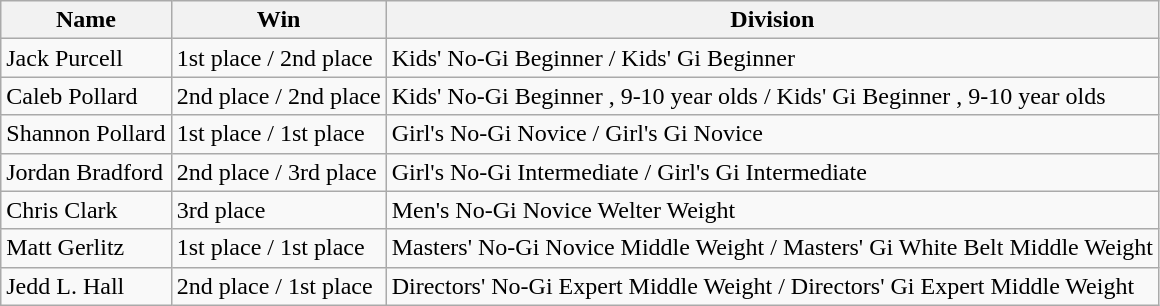<table class="wikitable">
<tr>
<th>Name</th>
<th>Win</th>
<th>Division</th>
</tr>
<tr>
<td>Jack Purcell</td>
<td>1st place / 2nd place</td>
<td>Kids' No-Gi Beginner  / Kids' Gi Beginner </td>
</tr>
<tr>
<td>Caleb Pollard</td>
<td>2nd place / 2nd place</td>
<td>Kids' No-Gi Beginner , 9-10 year olds / Kids' Gi Beginner , 9-10 year olds</td>
</tr>
<tr>
<td>Shannon Pollard</td>
<td>1st place / 1st place</td>
<td>Girl's No-Gi Novice / Girl's Gi Novice</td>
</tr>
<tr>
<td>Jordan Bradford</td>
<td>2nd place / 3rd place</td>
<td>Girl's No-Gi Intermediate / Girl's Gi Intermediate</td>
</tr>
<tr>
<td>Chris Clark</td>
<td>3rd place</td>
<td>Men's No-Gi Novice Welter Weight</td>
</tr>
<tr>
<td>Matt Gerlitz</td>
<td>1st place / 1st place</td>
<td>Masters' No-Gi Novice Middle Weight / Masters' Gi White Belt Middle Weight</td>
</tr>
<tr>
<td>Jedd L. Hall</td>
<td>2nd place / 1st place</td>
<td>Directors' No-Gi Expert Middle Weight / Directors' Gi Expert Middle Weight</td>
</tr>
</table>
